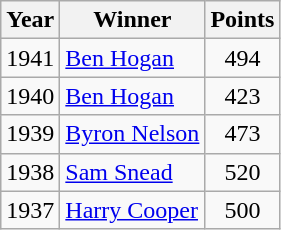<table class="wikitable">
<tr>
<th>Year</th>
<th>Winner</th>
<th>Points</th>
</tr>
<tr>
<td>1941</td>
<td> <a href='#'>Ben Hogan</a></td>
<td align=center>494</td>
</tr>
<tr>
<td>1940</td>
<td> <a href='#'>Ben Hogan</a></td>
<td align=center>423</td>
</tr>
<tr>
<td>1939</td>
<td> <a href='#'>Byron Nelson</a></td>
<td align=center>473</td>
</tr>
<tr>
<td>1938</td>
<td> <a href='#'>Sam Snead</a></td>
<td align=center>520</td>
</tr>
<tr>
<td>1937</td>
<td> <a href='#'>Harry Cooper</a></td>
<td align=center>500</td>
</tr>
</table>
